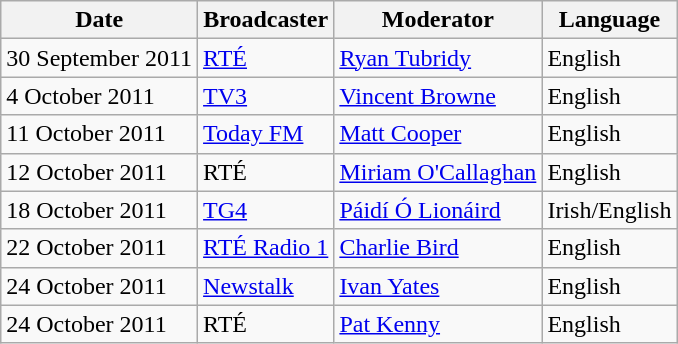<table class="wikitable">
<tr>
<th>Date</th>
<th>Broadcaster</th>
<th>Moderator</th>
<th>Language</th>
</tr>
<tr>
<td>30 September 2011</td>
<td><a href='#'>RTÉ</a></td>
<td><a href='#'>Ryan Tubridy</a></td>
<td>English</td>
</tr>
<tr>
<td>4 October 2011</td>
<td><a href='#'>TV3</a></td>
<td><a href='#'>Vincent Browne</a></td>
<td>English</td>
</tr>
<tr>
<td>11 October 2011</td>
<td><a href='#'>Today FM</a></td>
<td><a href='#'>Matt Cooper</a></td>
<td>English</td>
</tr>
<tr>
<td>12 October 2011</td>
<td>RTÉ</td>
<td><a href='#'>Miriam O'Callaghan</a></td>
<td>English</td>
</tr>
<tr>
<td>18 October 2011</td>
<td><a href='#'>TG4</a></td>
<td><a href='#'>Páidí Ó Lionáird</a></td>
<td>Irish/English</td>
</tr>
<tr>
<td>22 October 2011</td>
<td><a href='#'>RTÉ Radio 1</a></td>
<td><a href='#'>Charlie Bird</a></td>
<td>English</td>
</tr>
<tr>
<td>24 October 2011</td>
<td><a href='#'>Newstalk</a></td>
<td><a href='#'>Ivan Yates</a></td>
<td>English</td>
</tr>
<tr>
<td>24 October 2011</td>
<td>RTÉ</td>
<td><a href='#'>Pat Kenny</a></td>
<td>English</td>
</tr>
</table>
